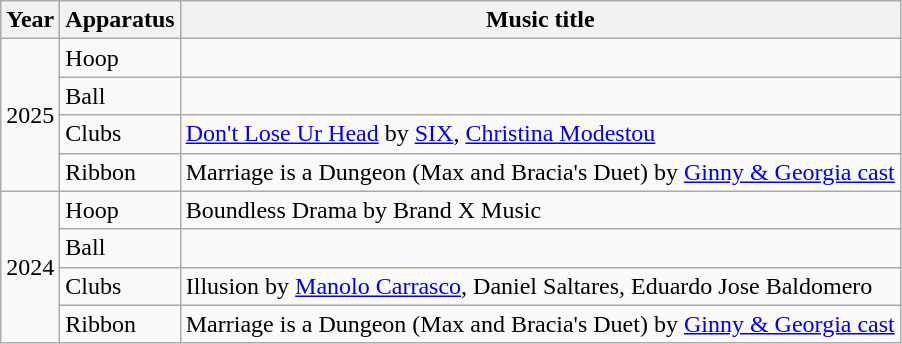<table class="wikitable">
<tr>
<th>Year</th>
<th>Apparatus</th>
<th>Music title</th>
</tr>
<tr>
<td rowspan="4">2025</td>
<td>Hoop</td>
<td></td>
</tr>
<tr>
<td>Ball</td>
<td></td>
</tr>
<tr>
<td>Clubs</td>
<td><a href='#'>Don't Lose Ur Head</a> by <a href='#'>SIX</a>, <a href='#'>Christina Modestou</a></td>
</tr>
<tr>
<td>Ribbon</td>
<td>Marriage is a Dungeon (Max and Bracia's Duet) by <a href='#'>Ginny & Georgia cast</a></td>
</tr>
<tr>
<td rowspan="4">2024</td>
<td>Hoop</td>
<td>Boundless Drama by Brand X Music</td>
</tr>
<tr>
<td>Ball</td>
<td></td>
</tr>
<tr>
<td>Clubs</td>
<td>Illusion by <a href='#'>Manolo Carrasco</a>, Daniel Saltares, Eduardo Jose Baldomero</td>
</tr>
<tr>
<td>Ribbon</td>
<td>Marriage is a Dungeon (Max and Bracia's Duet) by <a href='#'>Ginny & Georgia cast</a></td>
</tr>
</table>
